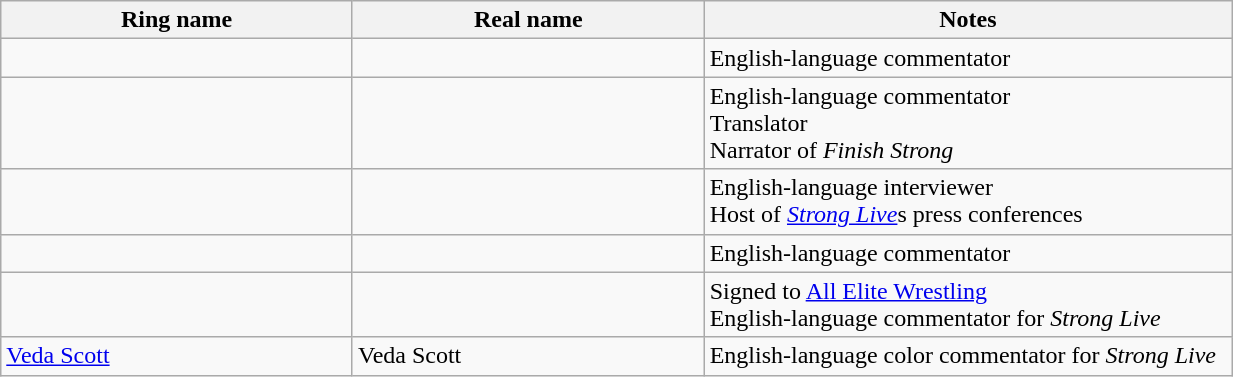<table class="wikitable sortable" style="width:65%;">
<tr>
<th width=20%>Ring name</th>
<th width=20%>Real name</th>
<th width=30%>Notes</th>
</tr>
<tr>
<td></td>
<td></td>
<td>English-language commentator</td>
</tr>
<tr>
<td></td>
<td></td>
<td>English-language commentator<br>Translator<br>Narrator of <em>Finish Strong</em></td>
</tr>
<tr>
<td></td>
<td></td>
<td>English-language interviewer<br>Host of <em><a href='#'>Strong Live</a></em>s press conferences</td>
</tr>
<tr>
<td></td>
<td></td>
<td>English-language commentator</td>
</tr>
<tr>
<td></td>
<td></td>
<td>Signed to <a href='#'>All Elite Wrestling</a><br>English-language commentator for <em>Strong Live</em></td>
</tr>
<tr>
<td><a href='#'>Veda Scott</a></td>
<td>Veda Scott</td>
<td>English-language color commentator for <em>Strong Live</em></td>
</tr>
</table>
